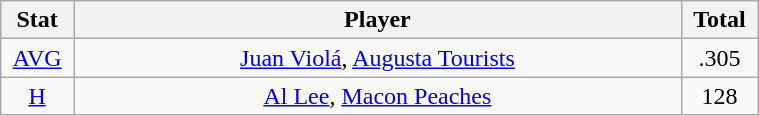<table class="wikitable" width="40%" style="text-align:center;">
<tr>
<th width="5%">Stat</th>
<th width="60%">Player</th>
<th width="5%">Total</th>
</tr>
<tr>
<td><a href='#'>AVG</a></td>
<td><a href='#'>Juan Violá</a>, <a href='#'>Augusta Tourists</a></td>
<td>.305</td>
</tr>
<tr>
<td><a href='#'>H</a></td>
<td><a href='#'>Al Lee</a>, <a href='#'>Macon Peaches</a></td>
<td>128</td>
</tr>
</table>
